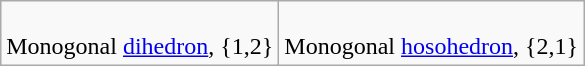<table class=wikitable>
<tr align=center>
<td><br>Monogonal <a href='#'>dihedron</a>, {1,2}</td>
<td><br>Monogonal <a href='#'>hosohedron</a>, {2,1}</td>
</tr>
</table>
